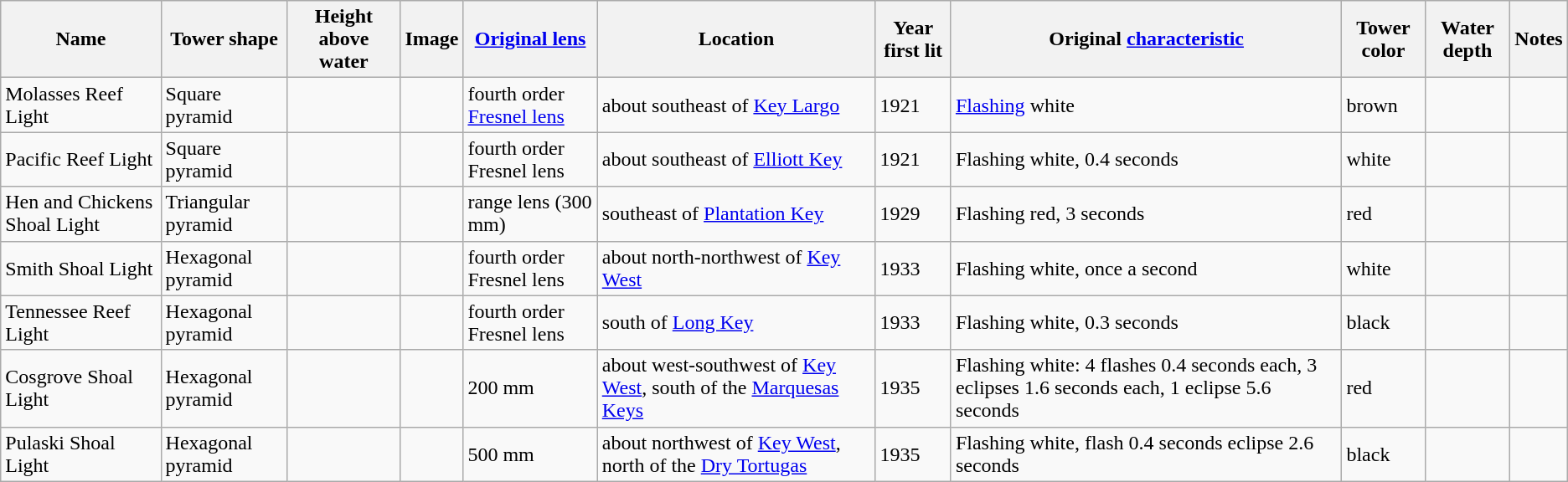<table class="wikitable">
<tr>
<th>Name</th>
<th>Tower shape</th>
<th>Height above water</th>
<th>Image</th>
<th><a href='#'>Original lens</a></th>
<th>Location</th>
<th>Year first lit</th>
<th>Original <a href='#'>characteristic</a></th>
<th>Tower color</th>
<th>Water depth</th>
<th>Notes</th>
</tr>
<tr>
<td>Molasses Reef Light</td>
<td>Square pyramid</td>
<td></td>
<td></td>
<td>fourth order <a href='#'>Fresnel lens</a></td>
<td>about  southeast of <a href='#'>Key Largo</a><br></td>
<td>1921</td>
<td><a href='#'>Flashing</a> white</td>
<td>brown</td>
<td></td>
<td></td>
</tr>
<tr>
<td>Pacific Reef Light </td>
<td>Square pyramid</td>
<td></td>
<td></td>
<td>fourth order Fresnel lens</td>
<td>about  southeast of <a href='#'>Elliott Key</a><br></td>
<td>1921</td>
<td>Flashing white, 0.4 seconds</td>
<td>white</td>
<td></td>
<td></td>
</tr>
<tr>
<td>Hen and Chickens Shoal Light</td>
<td>Triangular pyramid</td>
<td></td>
<td></td>
<td>range lens (300 mm)</td>
<td> southeast of <a href='#'>Plantation Key</a><br></td>
<td>1929</td>
<td>Flashing red, 3 seconds</td>
<td>red</td>
<td></td>
<td></td>
</tr>
<tr>
<td>Smith Shoal Light</td>
<td>Hexagonal pyramid</td>
<td></td>
<td></td>
<td>fourth order Fresnel lens</td>
<td>about  north-northwest of <a href='#'>Key West</a><br></td>
<td>1933</td>
<td>Flashing white, once a second</td>
<td>white</td>
<td></td>
<td></td>
</tr>
<tr>
<td>Tennessee Reef Light</td>
<td>Hexagonal pyramid</td>
<td></td>
<td></td>
<td>fourth order Fresnel lens</td>
<td>south of <a href='#'>Long Key</a><br></td>
<td>1933</td>
<td>Flashing white, 0.3 seconds</td>
<td>black</td>
<td></td>
<td></td>
</tr>
<tr>
<td>Cosgrove Shoal Light</td>
<td>Hexagonal pyramid</td>
<td></td>
<td></td>
<td>200 mm</td>
<td>about  west-southwest of <a href='#'>Key West</a>, south of the <a href='#'>Marquesas Keys</a><br></td>
<td>1935</td>
<td>Flashing white: 4 flashes 0.4 seconds each, 3 eclipses 1.6 seconds each, 1 eclipse 5.6 seconds</td>
<td>red</td>
<td></td>
<td></td>
</tr>
<tr>
<td>Pulaski Shoal Light</td>
<td>Hexagonal pyramid</td>
<td></td>
<td></td>
<td>500 mm</td>
<td>about  northwest of <a href='#'>Key West</a>, north of the <a href='#'>Dry Tortugas</a></td>
<td>1935</td>
<td>Flashing white, flash 0.4 seconds eclipse 2.6 seconds</td>
<td>black</td>
<td></td>
<td></td>
</tr>
</table>
